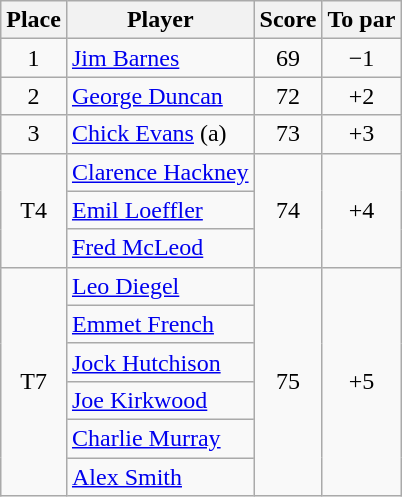<table class=wikitable>
<tr>
<th>Place</th>
<th>Player</th>
<th>Score</th>
<th>To par</th>
</tr>
<tr>
<td align=center>1</td>
<td> <a href='#'>Jim Barnes</a></td>
<td align=center>69</td>
<td align=center>−1</td>
</tr>
<tr>
<td align=center>2</td>
<td> <a href='#'>George Duncan</a></td>
<td align=center>72</td>
<td align=center>+2</td>
</tr>
<tr>
<td align=center>3</td>
<td> <a href='#'>Chick Evans</a> (a)</td>
<td align=center>73</td>
<td align=center>+3</td>
</tr>
<tr>
<td rowspan=3 align=center>T4</td>
<td> <a href='#'>Clarence Hackney</a></td>
<td rowspan=3 align=center>74</td>
<td rowspan=3 align=center>+4</td>
</tr>
<tr>
<td> <a href='#'>Emil Loeffler</a></td>
</tr>
<tr>
<td> <a href='#'>Fred McLeod</a></td>
</tr>
<tr>
<td rowspan=6 align=center>T7</td>
<td> <a href='#'>Leo Diegel</a></td>
<td rowspan=6 align=center>75</td>
<td rowspan=6 align=center>+5</td>
</tr>
<tr>
<td> <a href='#'>Emmet French</a></td>
</tr>
<tr>
<td> <a href='#'>Jock Hutchison</a></td>
</tr>
<tr>
<td> <a href='#'>Joe Kirkwood</a></td>
</tr>
<tr>
<td> <a href='#'>Charlie Murray</a></td>
</tr>
<tr>
<td> <a href='#'>Alex Smith</a></td>
</tr>
</table>
